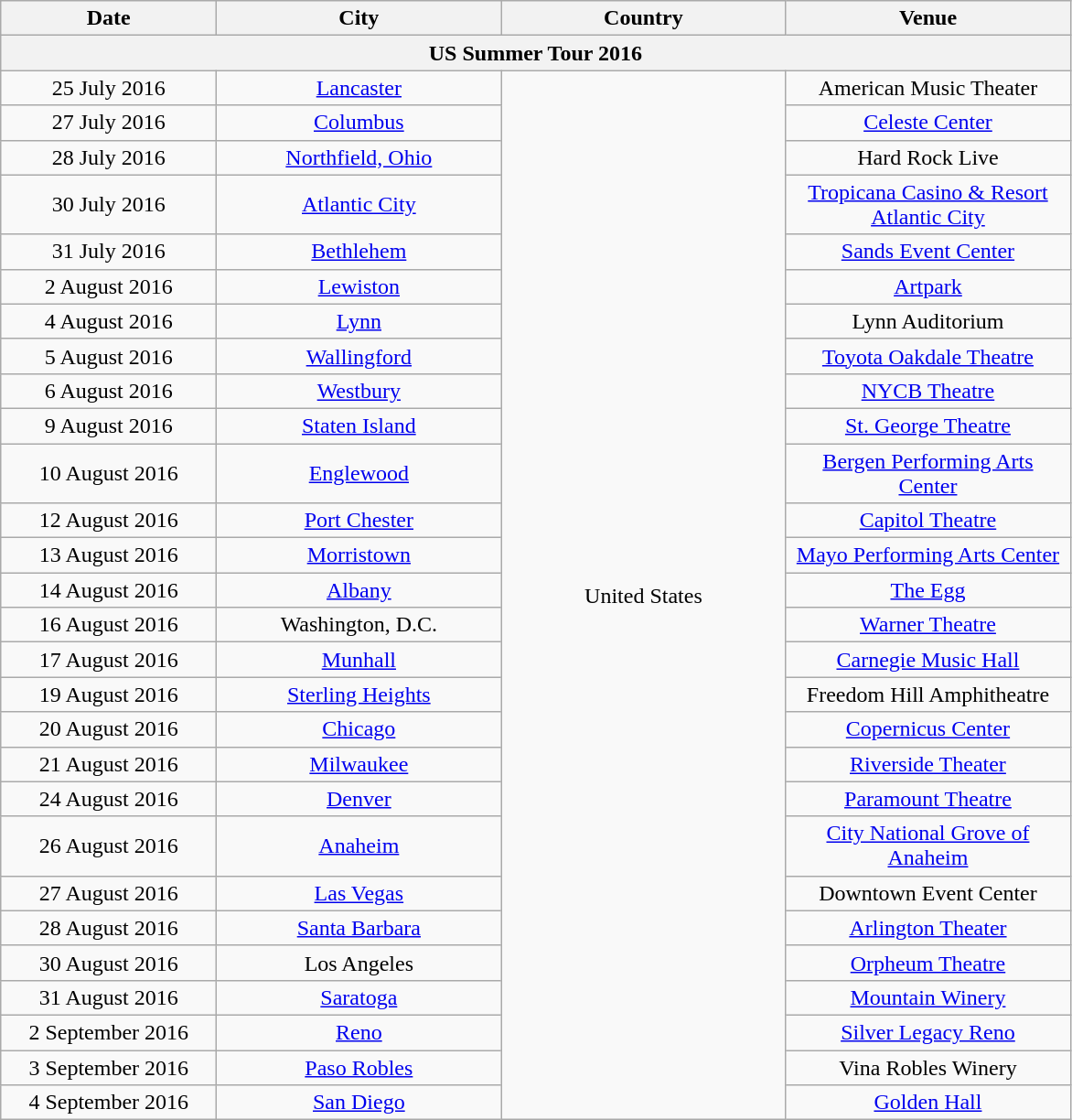<table class="wikitable" style="text-align:center;">
<tr>
<th style="width:150px;">Date</th>
<th style="width:200px;">City</th>
<th style="width:200px;">Country</th>
<th style="width:200px;">Venue</th>
</tr>
<tr>
<th colspan="4">US Summer Tour 2016</th>
</tr>
<tr>
<td>25 July 2016</td>
<td><a href='#'>Lancaster</a></td>
<td rowspan="28">United States</td>
<td>American Music Theater</td>
</tr>
<tr>
<td>27 July 2016</td>
<td><a href='#'>Columbus</a></td>
<td><a href='#'>Celeste Center</a></td>
</tr>
<tr>
<td>28 July 2016</td>
<td><a href='#'>Northfield, Ohio</a></td>
<td>Hard Rock Live</td>
</tr>
<tr>
<td>30 July 2016</td>
<td><a href='#'>Atlantic City</a></td>
<td><a href='#'>Tropicana Casino & Resort Atlantic City</a></td>
</tr>
<tr>
<td>31 July 2016</td>
<td><a href='#'>Bethlehem</a></td>
<td><a href='#'>Sands Event Center</a></td>
</tr>
<tr>
<td>2 August 2016</td>
<td><a href='#'>Lewiston</a></td>
<td><a href='#'>Artpark</a></td>
</tr>
<tr>
<td>4 August 2016</td>
<td><a href='#'>Lynn</a></td>
<td>Lynn Auditorium</td>
</tr>
<tr>
<td>5 August 2016</td>
<td><a href='#'>Wallingford</a></td>
<td><a href='#'>Toyota Oakdale Theatre</a></td>
</tr>
<tr>
<td>6 August 2016</td>
<td><a href='#'>Westbury</a></td>
<td><a href='#'>NYCB Theatre</a></td>
</tr>
<tr>
<td>9 August 2016</td>
<td><a href='#'>Staten Island</a></td>
<td><a href='#'>St. George Theatre</a></td>
</tr>
<tr>
<td>10 August 2016</td>
<td><a href='#'>Englewood</a></td>
<td><a href='#'>Bergen Performing Arts Center</a></td>
</tr>
<tr>
<td>12 August 2016</td>
<td><a href='#'>Port Chester</a></td>
<td><a href='#'>Capitol Theatre</a></td>
</tr>
<tr>
<td>13 August 2016</td>
<td><a href='#'>Morristown</a></td>
<td><a href='#'>Mayo Performing Arts Center</a></td>
</tr>
<tr>
<td>14 August 2016</td>
<td><a href='#'>Albany</a></td>
<td><a href='#'>The Egg</a></td>
</tr>
<tr>
<td>16 August 2016</td>
<td>Washington, D.C.</td>
<td><a href='#'>Warner Theatre</a></td>
</tr>
<tr>
<td>17 August 2016</td>
<td><a href='#'>Munhall</a></td>
<td><a href='#'>Carnegie Music Hall</a></td>
</tr>
<tr>
<td>19 August 2016</td>
<td><a href='#'>Sterling Heights</a></td>
<td>Freedom Hill Amphitheatre</td>
</tr>
<tr>
<td>20 August 2016</td>
<td><a href='#'>Chicago</a></td>
<td><a href='#'>Copernicus Center</a></td>
</tr>
<tr>
<td>21 August 2016</td>
<td><a href='#'>Milwaukee</a></td>
<td><a href='#'>Riverside Theater</a></td>
</tr>
<tr>
<td>24 August 2016</td>
<td><a href='#'>Denver</a></td>
<td><a href='#'>Paramount Theatre</a></td>
</tr>
<tr>
<td>26 August 2016</td>
<td><a href='#'>Anaheim</a></td>
<td><a href='#'>City National Grove of Anaheim</a></td>
</tr>
<tr>
<td>27 August 2016</td>
<td><a href='#'>Las Vegas</a></td>
<td>Downtown Event Center</td>
</tr>
<tr>
<td>28 August 2016</td>
<td><a href='#'>Santa Barbara</a></td>
<td><a href='#'>Arlington Theater</a></td>
</tr>
<tr>
<td>30 August 2016</td>
<td>Los Angeles</td>
<td><a href='#'>Orpheum Theatre</a></td>
</tr>
<tr>
<td>31 August 2016</td>
<td><a href='#'>Saratoga</a></td>
<td><a href='#'>Mountain Winery</a></td>
</tr>
<tr>
<td>2 September 2016</td>
<td><a href='#'>Reno</a></td>
<td><a href='#'>Silver Legacy Reno</a></td>
</tr>
<tr>
<td>3 September 2016</td>
<td><a href='#'>Paso Robles</a></td>
<td>Vina Robles Winery</td>
</tr>
<tr>
<td>4 September 2016</td>
<td><a href='#'>San Diego</a></td>
<td><a href='#'>Golden Hall</a></td>
</tr>
</table>
